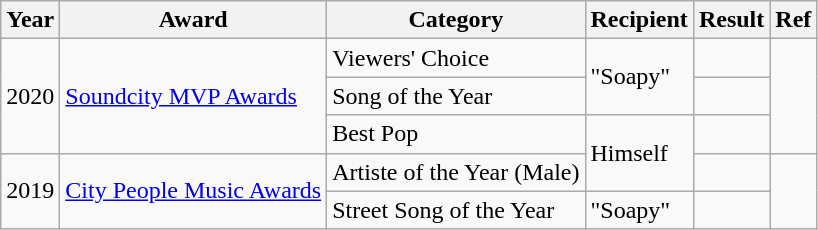<table class="wikitable sortable">
<tr>
<th>Year</th>
<th>Award</th>
<th>Category</th>
<th>Recipient</th>
<th>Result</th>
<th>Ref</th>
</tr>
<tr>
<td rowspan="3">2020</td>
<td rowspan="3"><a href='#'>Soundcity MVP Awards</a></td>
<td>Viewers' Choice</td>
<td rowspan="2">"Soapy"</td>
<td></td>
<td rowspan="3"></td>
</tr>
<tr>
<td>Song of the Year</td>
<td></td>
</tr>
<tr>
<td>Best Pop</td>
<td rowspan="2">Himself</td>
<td></td>
</tr>
<tr>
<td rowspan="2">2019</td>
<td rowspan="2"><a href='#'>City People Music Awards</a></td>
<td>Artiste of the Year (Male)</td>
<td></td>
<td rowspan="2"></td>
</tr>
<tr>
<td>Street Song of the Year</td>
<td>"Soapy"</td>
<td></td>
</tr>
</table>
